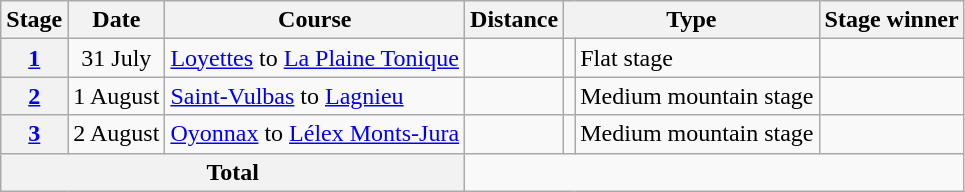<table class="wikitable">
<tr>
<th scope="col">Stage</th>
<th scope="col">Date</th>
<th scope="col">Course</th>
<th scope="col">Distance</th>
<th scope="col" colspan="2">Type</th>
<th scope="col">Stage winner</th>
</tr>
<tr>
<th scope="row" style="text-align:center;"><a href='#'>1</a></th>
<td style="text-align:center;">31 July</td>
<td><a href='#'>Loyettes</a> to <a href='#'>La Plaine Tonique</a></td>
<td style="text-align:center;"></td>
<td></td>
<td>Flat stage</td>
<td></td>
</tr>
<tr>
<th scope="row" style="text-align:center;"><a href='#'>2</a></th>
<td style="text-align:center;">1 August</td>
<td><a href='#'>Saint-Vulbas</a> to <a href='#'>Lagnieu</a></td>
<td style="text-align:center;"></td>
<td></td>
<td>Medium mountain stage</td>
<td></td>
</tr>
<tr>
<th scope="row" style="text-align:center;"><a href='#'>3</a></th>
<td style="text-align:center;">2 August</td>
<td><a href='#'>Oyonnax</a> to <a href='#'>Lélex Monts-Jura</a></td>
<td style="text-align:center;"></td>
<td></td>
<td>Medium mountain stage</td>
<td></td>
</tr>
<tr>
<th colspan="3">Total</th>
<td colspan="4" style="text-align:center;"></td>
</tr>
</table>
